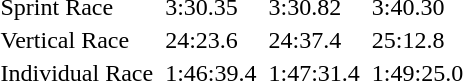<table>
<tr>
<td>Sprint Race</td>
<td></td>
<td>3:30.35</td>
<td></td>
<td>3:30.82</td>
<td></td>
<td>3:40.30</td>
</tr>
<tr>
<td>Vertical Race</td>
<td></td>
<td>24:23.6</td>
<td></td>
<td>24:37.4</td>
<td></td>
<td>25:12.8</td>
</tr>
<tr>
<td>Individual Race</td>
<td></td>
<td>1:46:39.4</td>
<td></td>
<td>1:47:31.4</td>
<td></td>
<td>1:49:25.0</td>
</tr>
</table>
